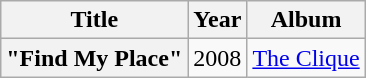<table class="wikitable plainrowheaders unsortable" style="text-align: margin;">
<tr>
<th scope="col">Title</th>
<th scope="col">Year</th>
<th scope="col">Album</th>
</tr>
<tr>
<th scope="row">"Find My Place"</th>
<td>2008</td>
<td><a href='#'>The Clique</a></td>
</tr>
</table>
